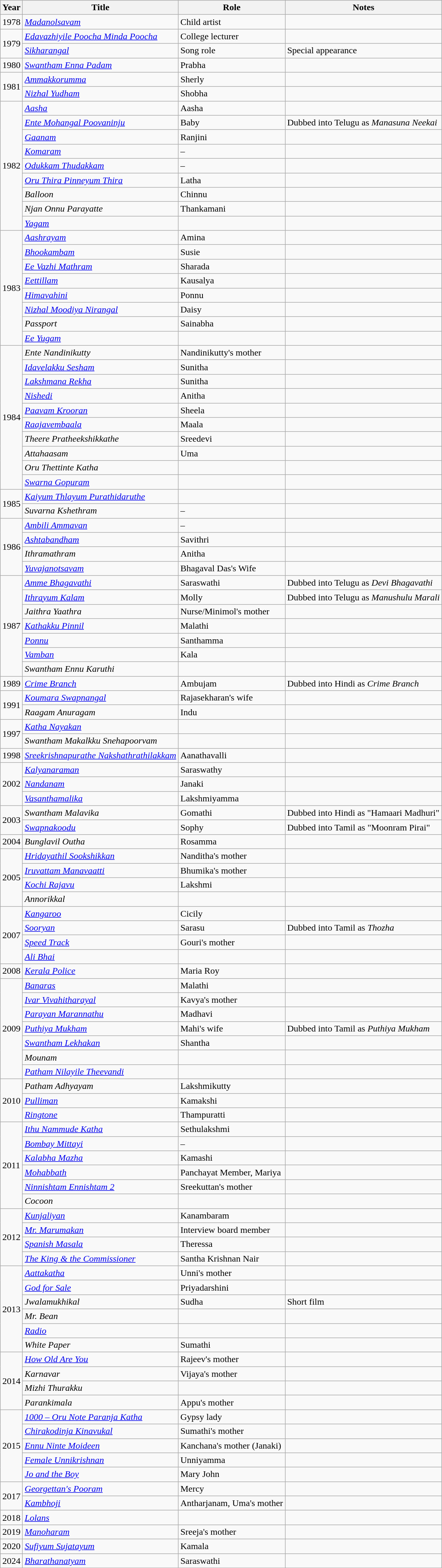<table class="wikitable sortable">
<tr>
<th scope="col">Year</th>
<th scope="col">Title</th>
<th scope="col">Role</th>
<th scope="col" class="unsortable">Notes</th>
</tr>
<tr>
<td>1978</td>
<td><em><a href='#'>Madanolsavam</a></em></td>
<td>Child artist</td>
<td></td>
</tr>
<tr>
<td rowspan=2>1979</td>
<td><em><a href='#'>Edavazhiyile Poocha Minda Poocha</a></em></td>
<td>College lecturer</td>
<td></td>
</tr>
<tr>
<td><em><a href='#'>Sikharangal</a></em></td>
<td>Song role</td>
<td>Special appearance</td>
</tr>
<tr>
<td>1980</td>
<td><em><a href='#'>Swantham Enna Padam</a></em></td>
<td>Prabha</td>
<td></td>
</tr>
<tr>
<td rowspan=2>1981</td>
<td><em><a href='#'>Ammakkorumma</a></em></td>
<td>Sherly</td>
<td></td>
</tr>
<tr>
<td><em><a href='#'>Nizhal Yudham</a></em></td>
<td>Shobha</td>
<td></td>
</tr>
<tr>
<td rowspan=9>1982</td>
<td><em><a href='#'>Aasha</a></em></td>
<td>Aasha</td>
<td></td>
</tr>
<tr>
<td><em><a href='#'>Ente Mohangal Poovaninju</a></em></td>
<td>Baby</td>
<td>Dubbed into Telugu as <em>Manasuna Neekai</em></td>
</tr>
<tr>
<td><em><a href='#'>Gaanam</a></em></td>
<td>Ranjini</td>
<td></td>
</tr>
<tr>
<td><em><a href='#'>Komaram</a></em></td>
<td>–</td>
<td></td>
</tr>
<tr>
<td><em><a href='#'>Odukkam Thudakkam</a></em></td>
<td>–</td>
<td></td>
</tr>
<tr>
<td><em><a href='#'>Oru Thira Pinneyum Thira</a></em></td>
<td>Latha</td>
<td></td>
</tr>
<tr>
<td><em>Balloon</em></td>
<td>Chinnu</td>
<td></td>
</tr>
<tr>
<td><em>Njan Onnu Parayatte</em></td>
<td>Thankamani</td>
<td></td>
</tr>
<tr>
<td><em><a href='#'>Yagam</a></em></td>
<td></td>
<td></td>
</tr>
<tr>
<td rowspan=8>1983</td>
<td><em><a href='#'>Aashrayam</a></em></td>
<td>Amina</td>
<td></td>
</tr>
<tr>
<td><em><a href='#'>Bhookambam</a></em></td>
<td>Susie</td>
<td></td>
</tr>
<tr>
<td><em><a href='#'>Ee Vazhi Mathram</a></em></td>
<td>Sharada</td>
<td></td>
</tr>
<tr>
<td><em><a href='#'>Eettillam</a></em></td>
<td>Kausalya</td>
<td></td>
</tr>
<tr>
<td><em><a href='#'>Himavahini</a></em></td>
<td>Ponnu</td>
<td></td>
</tr>
<tr>
<td><em><a href='#'>Nizhal Moodiya Nirangal</a></em></td>
<td>Daisy</td>
<td></td>
</tr>
<tr>
<td><em>Passport</em></td>
<td>Sainabha</td>
<td></td>
</tr>
<tr>
<td><em><a href='#'>Ee Yugam</a></em></td>
<td></td>
<td></td>
</tr>
<tr>
<td rowspan=10>1984</td>
<td><em>Ente Nandinikutty</em></td>
<td>Nandinikutty's mother</td>
<td></td>
</tr>
<tr>
<td><em><a href='#'>Idavelakku Sesham</a></em></td>
<td>Sunitha</td>
<td></td>
</tr>
<tr>
<td><em><a href='#'>Lakshmana Rekha</a></em></td>
<td>Sunitha</td>
<td></td>
</tr>
<tr>
<td><em><a href='#'>Nishedi</a></em></td>
<td>Anitha</td>
<td></td>
</tr>
<tr>
<td><em><a href='#'>Paavam Krooran</a></em></td>
<td>Sheela</td>
<td></td>
</tr>
<tr>
<td><em><a href='#'>Raajavembaala</a></em></td>
<td>Maala</td>
<td></td>
</tr>
<tr>
<td><em>Theere Pratheekshikkathe</em></td>
<td>Sreedevi</td>
<td></td>
</tr>
<tr>
<td><em>Attahaasam</em></td>
<td>Uma</td>
<td></td>
</tr>
<tr>
<td><em>Oru Thettinte Katha</em></td>
<td></td>
<td></td>
</tr>
<tr>
<td><em><a href='#'>Swarna Gopuram</a></em></td>
<td></td>
<td></td>
</tr>
<tr>
<td rowspan=2>1985</td>
<td><em><a href='#'>Kaiyum Thlayum Purathidaruthe</a></em></td>
<td></td>
<td></td>
</tr>
<tr>
<td><em>Suvarna Kshethram</em></td>
<td>–</td>
<td></td>
</tr>
<tr>
<td rowspan=4>1986</td>
<td><em><a href='#'>Ambili Ammavan</a></em></td>
<td>–</td>
<td></td>
</tr>
<tr>
<td><em><a href='#'>Ashtabandham</a></em></td>
<td>Savithri</td>
<td></td>
</tr>
<tr>
<td><em>Ithramathram</em></td>
<td>Anitha</td>
<td></td>
</tr>
<tr>
<td><em><a href='#'>Yuvajanotsavam</a></em></td>
<td>Bhagaval Das's Wife</td>
<td></td>
</tr>
<tr>
<td rowspan=7>1987</td>
<td><em><a href='#'>Amme Bhagavathi</a></em></td>
<td>Saraswathi</td>
<td>Dubbed into Telugu as <em>Devi Bhagavathi</em></td>
</tr>
<tr>
<td><em><a href='#'>Ithrayum Kalam</a></em></td>
<td>Molly</td>
<td>Dubbed into Telugu as <em>Manushulu Marali</em></td>
</tr>
<tr>
<td><em>Jaithra Yaathra</em></td>
<td>Nurse/Minimol's mother</td>
<td></td>
</tr>
<tr>
<td><em><a href='#'>Kathakku Pinnil</a></em></td>
<td>Malathi</td>
<td></td>
</tr>
<tr>
<td><em><a href='#'>Ponnu</a></em></td>
<td>Santhamma</td>
<td></td>
</tr>
<tr>
<td><em><a href='#'>Vamban</a></em></td>
<td>Kala</td>
<td></td>
</tr>
<tr>
<td><em>Swantham Ennu Karuthi</em></td>
<td></td>
<td></td>
</tr>
<tr>
<td>1989</td>
<td><em><a href='#'>Crime Branch</a></em></td>
<td>Ambujam</td>
<td>Dubbed into Hindi as <em>Crime Branch</em></td>
</tr>
<tr>
<td rowspan=2>1991</td>
<td><em><a href='#'>Koumara Swapnangal</a></em></td>
<td>Rajasekharan's wife</td>
<td></td>
</tr>
<tr>
<td><em>Raagam Anuragam</em></td>
<td>Indu</td>
<td></td>
</tr>
<tr>
<td rowspan=2>1997</td>
<td><em><a href='#'>Katha Nayakan</a></em></td>
<td></td>
<td></td>
</tr>
<tr>
<td><em>Swantham Makalkku Snehapoorvam</em></td>
<td></td>
<td></td>
</tr>
<tr>
<td>1998</td>
<td><em><a href='#'>Sreekrishnapurathe Nakshathrathilakkam</a></em></td>
<td>Aanathavalli</td>
<td></td>
</tr>
<tr>
<td rowspan=3>2002</td>
<td><em><a href='#'>Kalyanaraman</a></em></td>
<td>Saraswathy</td>
<td></td>
</tr>
<tr>
<td><em><a href='#'>Nandanam</a></em></td>
<td>Janaki</td>
<td></td>
</tr>
<tr>
<td><em><a href='#'>Vasanthamalika</a></em></td>
<td>Lakshmiyamma</td>
<td></td>
</tr>
<tr>
<td rowspan=2>2003</td>
<td><em>Swantham Malavika</em></td>
<td>Gomathi</td>
<td>Dubbed into Hindi as "Hamaari Madhuri"</td>
</tr>
<tr>
<td><em><a href='#'>Swapnakoodu</a></em></td>
<td>Sophy</td>
<td>Dubbed into Tamil as "Moonram Pirai"</td>
</tr>
<tr>
<td>2004</td>
<td><em>Bunglavil Outha</em></td>
<td>Rosamma</td>
<td></td>
</tr>
<tr>
<td rowspan=4>2005</td>
<td><em><a href='#'>Hridayathil Sookshikkan</a></em></td>
<td>Nanditha's mother</td>
<td></td>
</tr>
<tr>
<td><em><a href='#'>Iruvattam Manavaatti</a></em></td>
<td>Bhumika's mother</td>
<td></td>
</tr>
<tr>
<td><em><a href='#'>Kochi Rajavu</a></em></td>
<td>Lakshmi</td>
<td></td>
</tr>
<tr>
<td><em>Annorikkal</em></td>
<td></td>
<td></td>
</tr>
<tr>
<td rowspan=4>2007</td>
<td><em><a href='#'>Kangaroo</a></em></td>
<td>Cicily</td>
<td></td>
</tr>
<tr>
<td><em><a href='#'>Sooryan</a></em></td>
<td>Sarasu</td>
<td>Dubbed into Tamil as <em>Thozha</em></td>
</tr>
<tr>
<td><em><a href='#'>Speed Track</a></em></td>
<td>Gouri's mother</td>
<td></td>
</tr>
<tr>
<td><em><a href='#'>Ali Bhai</a></em></td>
<td></td>
<td></td>
</tr>
<tr>
<td>2008</td>
<td><em><a href='#'>Kerala Police</a></em></td>
<td>Maria Roy</td>
<td></td>
</tr>
<tr>
<td rowspan=7>2009</td>
<td><em><a href='#'>Banaras</a></em></td>
<td>Malathi</td>
<td></td>
</tr>
<tr>
<td><em><a href='#'>Ivar Vivahitharayal</a></em></td>
<td>Kavya's mother</td>
<td></td>
</tr>
<tr>
<td><em><a href='#'>Parayan Marannathu</a></em></td>
<td>Madhavi</td>
<td></td>
</tr>
<tr>
<td><em><a href='#'>Puthiya Mukham</a></em></td>
<td>Mahi's wife</td>
<td>Dubbed into Tamil as <em>Puthiya Mukham</em></td>
</tr>
<tr>
<td><em><a href='#'>Swantham Lekhakan</a></em></td>
<td>Shantha</td>
<td></td>
</tr>
<tr>
<td><em>Mounam</em></td>
<td></td>
<td></td>
</tr>
<tr>
<td><em><a href='#'>Patham Nilayile Theevandi</a></em></td>
<td></td>
<td></td>
</tr>
<tr>
<td rowspan=3>2010</td>
<td><em>Patham Adhyayam</em></td>
<td>Lakshmikutty</td>
<td></td>
</tr>
<tr>
<td><em><a href='#'>Pulliman</a></em></td>
<td>Kamakshi</td>
<td></td>
</tr>
<tr>
<td><em><a href='#'>Ringtone</a></em></td>
<td>Thampuratti</td>
<td></td>
</tr>
<tr>
<td rowspan=6>2011</td>
<td><em><a href='#'>Ithu Nammude Katha</a></em></td>
<td>Sethulakshmi</td>
<td></td>
</tr>
<tr>
<td><em><a href='#'>Bombay Mittayi</a></em></td>
<td>–</td>
<td></td>
</tr>
<tr>
<td><em><a href='#'>Kalabha Mazha</a></em></td>
<td>Kamashi</td>
<td></td>
</tr>
<tr>
<td><em><a href='#'>Mohabbath</a></em></td>
<td>Panchayat Member, Mariya</td>
<td></td>
</tr>
<tr>
<td><em><a href='#'>Ninnishtam Ennishtam 2</a></em></td>
<td>Sreekuttan's mother</td>
<td></td>
</tr>
<tr>
<td><em>Cocoon</em></td>
<td></td>
<td></td>
</tr>
<tr>
<td rowspan=4>2012</td>
<td><em><a href='#'>Kunjaliyan</a></em></td>
<td>Kanambaram</td>
<td></td>
</tr>
<tr>
<td><em><a href='#'>Mr. Marumakan</a></em></td>
<td>Interview board member</td>
<td></td>
</tr>
<tr>
<td><em><a href='#'>Spanish Masala</a></em></td>
<td>Theressa</td>
<td></td>
</tr>
<tr>
<td><em><a href='#'>The King & the Commissioner</a></em></td>
<td>Santha Krishnan Nair</td>
<td></td>
</tr>
<tr>
<td rowspan=6>2013</td>
<td><em><a href='#'>Aattakatha</a></em></td>
<td>Unni's mother</td>
<td></td>
</tr>
<tr>
<td><em><a href='#'>God for Sale</a></em></td>
<td>Priyadarshini</td>
<td></td>
</tr>
<tr>
<td><em>Jwalamukhikal</em></td>
<td>Sudha</td>
<td>Short film</td>
</tr>
<tr>
<td><em>Mr. Bean</em></td>
<td></td>
<td></td>
</tr>
<tr>
<td><em><a href='#'>Radio</a></em></td>
<td></td>
<td></td>
</tr>
<tr>
<td><em>White Paper</em></td>
<td>Sumathi</td>
<td></td>
</tr>
<tr>
<td rowspan=4>2014</td>
<td><em><a href='#'>How Old Are You</a></em></td>
<td>Rajeev's mother</td>
<td></td>
</tr>
<tr>
<td><em>Karnavar</em></td>
<td>Vijaya's mother</td>
<td></td>
</tr>
<tr>
<td><em>Mizhi Thurakku</em></td>
<td></td>
<td></td>
</tr>
<tr>
<td><em>Parankimala</em></td>
<td>Appu's mother</td>
<td></td>
</tr>
<tr>
<td rowspan=5>2015</td>
<td><em><a href='#'>1000 – Oru Note Paranja Katha</a></em></td>
<td>Gypsy lady</td>
<td></td>
</tr>
<tr>
<td><em><a href='#'>Chirakodinja Kinavukal</a></em></td>
<td>Sumathi's mother</td>
<td></td>
</tr>
<tr>
<td><em><a href='#'>Ennu Ninte Moideen</a></em></td>
<td>Kanchana's mother (Janaki)</td>
<td></td>
</tr>
<tr>
<td><em><a href='#'>Female Unnikrishnan</a></em></td>
<td>Unniyamma</td>
<td></td>
</tr>
<tr>
<td><em><a href='#'>Jo and the Boy</a></em></td>
<td>Mary John</td>
<td></td>
</tr>
<tr>
<td rowspan=2>2017</td>
<td><em><a href='#'>Georgettan's Pooram</a></em></td>
<td>Mercy</td>
<td></td>
</tr>
<tr>
<td><em><a href='#'>Kambhoji</a></em></td>
<td>Antharjanam, Uma's mother</td>
<td></td>
</tr>
<tr>
<td>2018</td>
<td><em><a href='#'>Lolans</a></em></td>
<td></td>
<td></td>
</tr>
<tr>
<td>2019</td>
<td><em><a href='#'>Manoharam</a></em></td>
<td>Sreeja's mother</td>
<td></td>
</tr>
<tr>
<td>2020</td>
<td><em><a href='#'>Sufiyum Sujatayum</a></em></td>
<td>Kamala</td>
<td></td>
</tr>
<tr>
<td>2024</td>
<td><em><a href='#'>Bharathanatyam</a></em></td>
<td>Saraswathi</td>
<td></td>
</tr>
<tr>
</tr>
</table>
